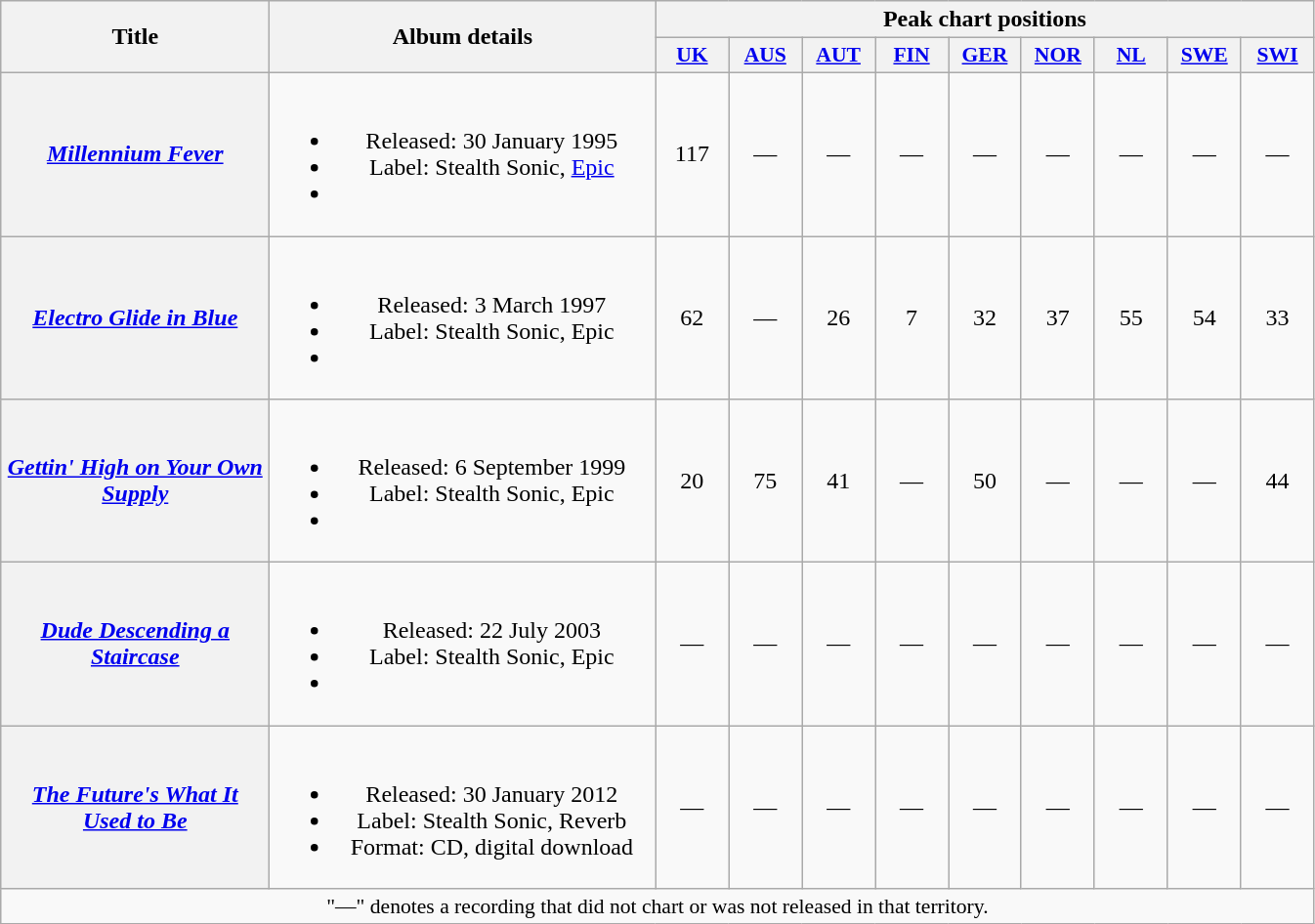<table class="wikitable plainrowheaders" style="text-align:center;">
<tr>
<th scope="col" rowspan="2" style="width:11em;">Title</th>
<th scope="col" rowspan="2" style="width:16em;">Album details</th>
<th scope="col" colspan="9">Peak chart positions</th>
</tr>
<tr>
<th style="width:3em;font-size:90%;"><a href='#'>UK</a><br></th>
<th style="width:3em;font-size:90%;"><a href='#'>AUS</a><br></th>
<th style="width:3em;font-size:90%;"><a href='#'>AUT</a><br></th>
<th style="width:3em;font-size:90%;"><a href='#'>FIN</a><br></th>
<th style="width:3em;font-size:90%;"><a href='#'>GER</a><br></th>
<th style="width:3em;font-size:90%;"><a href='#'>NOR</a><br></th>
<th style="width:3em;font-size:90%;"><a href='#'>NL</a><br></th>
<th style="width:3em;font-size:90%;"><a href='#'>SWE</a><br></th>
<th style="width:3em;font-size:90%;"><a href='#'>SWI</a><br></th>
</tr>
<tr>
<th scope="row"><em><a href='#'>Millennium Fever</a></em></th>
<td><br><ul><li>Released: 30 January 1995</li><li>Label: Stealth Sonic, <a href='#'>Epic</a></li><li></li></ul></td>
<td>117</td>
<td>—</td>
<td>—</td>
<td>—</td>
<td>—</td>
<td>—</td>
<td>—</td>
<td>—</td>
<td>—</td>
</tr>
<tr>
<th scope="row"><em><a href='#'>Electro Glide in Blue</a></em></th>
<td><br><ul><li>Released: 3 March 1997</li><li>Label: Stealth Sonic, Epic</li><li></li></ul></td>
<td>62</td>
<td>—</td>
<td>26</td>
<td>7</td>
<td>32</td>
<td>37</td>
<td>55</td>
<td>54</td>
<td>33</td>
</tr>
<tr>
<th scope="row"><em><a href='#'>Gettin' High on Your Own Supply</a></em></th>
<td><br><ul><li>Released: 6 September 1999</li><li>Label: Stealth Sonic, Epic</li><li></li></ul></td>
<td>20</td>
<td>75</td>
<td>41</td>
<td>—</td>
<td>50</td>
<td>—</td>
<td>—</td>
<td>—</td>
<td>44</td>
</tr>
<tr>
<th scope="row"><em><a href='#'>Dude Descending a Staircase</a></em></th>
<td><br><ul><li>Released: 22 July 2003</li><li>Label: Stealth Sonic, Epic</li><li></li></ul></td>
<td>—</td>
<td>—</td>
<td>—</td>
<td>—</td>
<td>—</td>
<td>—</td>
<td>—</td>
<td>—</td>
<td>—</td>
</tr>
<tr>
<th scope="row"><em><a href='#'>The Future's What It Used to Be</a></em></th>
<td><br><ul><li>Released: 30 January 2012</li><li>Label: Stealth Sonic, Reverb</li><li>Format: CD, digital download</li></ul></td>
<td>—</td>
<td>—</td>
<td>—</td>
<td>—</td>
<td>—</td>
<td>—</td>
<td>—</td>
<td>—</td>
<td>—</td>
</tr>
<tr>
<td colspan="15" style="font-size:90%">"—" denotes a recording that did not chart or was not released in that territory.</td>
</tr>
</table>
